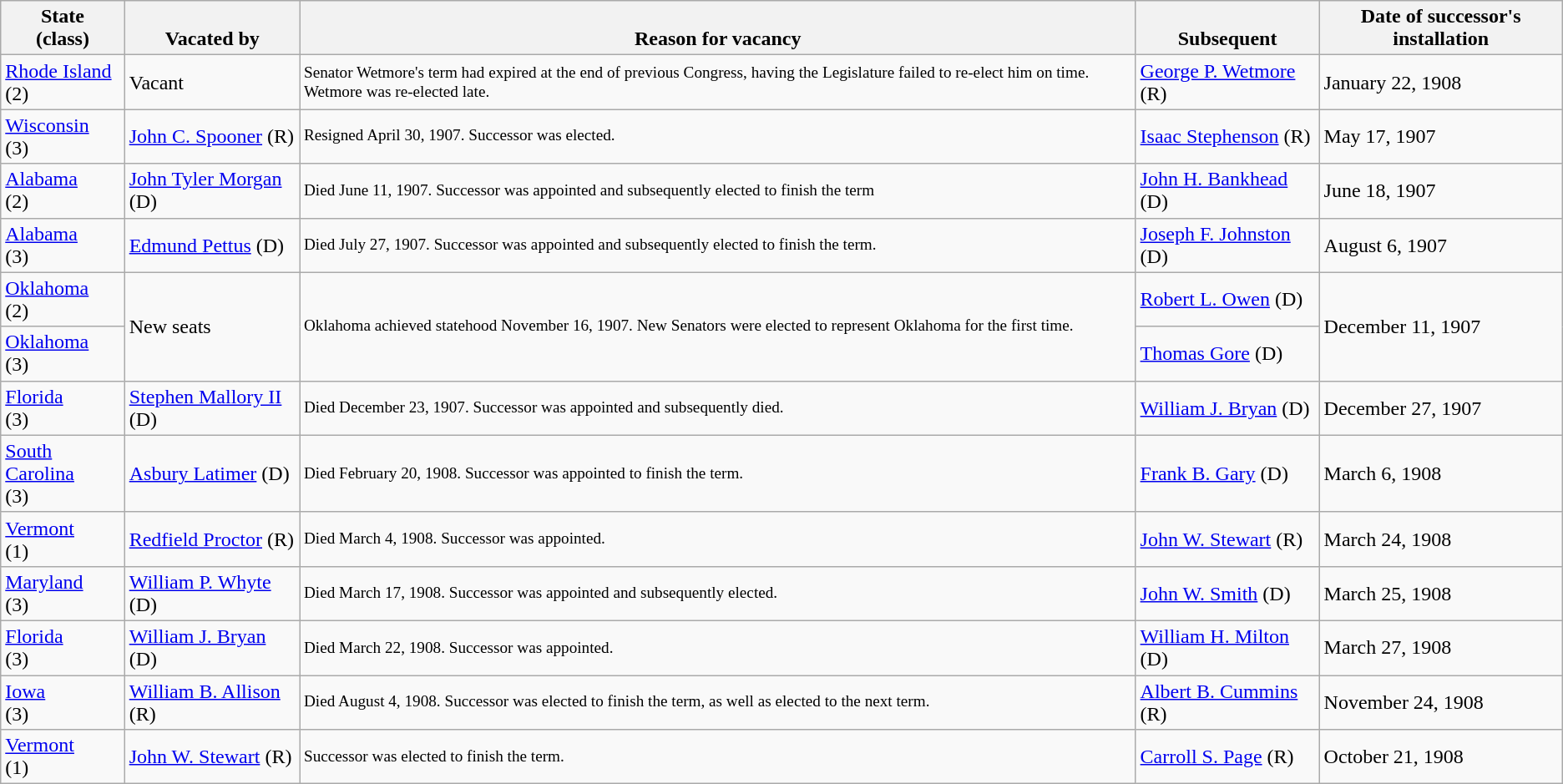<table class="wikitable sortable">
<tr valign=bottom>
<th>State<br>(class)</th>
<th>Vacated by</th>
<th>Reason for vacancy</th>
<th>Subsequent</th>
<th>Date of successor's installation</th>
</tr>
<tr>
<td><a href='#'>Rhode Island</a><br>(2)</td>
<td>Vacant</td>
<td style="font-size:80%">Senator Wetmore's term had expired at the end of previous Congress, having the Legislature failed to re-elect him on time. Wetmore was re-elected late.</td>
<td><a href='#'>George P. Wetmore</a> (R)</td>
<td>January 22, 1908</td>
</tr>
<tr>
<td><a href='#'>Wisconsin</a><br>(3)</td>
<td><a href='#'>John C. Spooner</a> (R)</td>
<td style="font-size:80%">Resigned April 30, 1907. Successor was elected.</td>
<td><a href='#'>Isaac Stephenson</a> (R)</td>
<td>May 17, 1907</td>
</tr>
<tr>
<td><a href='#'>Alabama</a><br>(2)</td>
<td><a href='#'>John Tyler Morgan</a> (D)</td>
<td style="font-size:80%">Died June 11, 1907. Successor was appointed and subsequently elected to finish the term</td>
<td><a href='#'>John H. Bankhead</a> (D)</td>
<td>June 18, 1907</td>
</tr>
<tr>
<td><a href='#'>Alabama</a><br>(3)</td>
<td><a href='#'>Edmund Pettus</a> (D)</td>
<td style="font-size:80%">Died July 27, 1907. Successor was appointed and subsequently elected to finish the term.</td>
<td><a href='#'>Joseph F. Johnston</a> (D)</td>
<td>August 6, 1907</td>
</tr>
<tr>
<td><a href='#'>Oklahoma</a><br>(2)</td>
<td rowspan=2>New seats</td>
<td rowspan=2 style="font-size:80%">Oklahoma achieved statehood  November 16, 1907. New Senators were elected to represent Oklahoma for the first time.</td>
<td><a href='#'>Robert L. Owen</a> (D)</td>
<td rowspan=2>December 11, 1907</td>
</tr>
<tr>
<td><a href='#'>Oklahoma</a><br>(3)</td>
<td><a href='#'>Thomas Gore</a> (D)</td>
</tr>
<tr>
<td><a href='#'>Florida</a><br>(3)</td>
<td><a href='#'>Stephen Mallory II</a> (D)</td>
<td style="font-size:80%">Died December 23, 1907. Successor was appointed and subsequently died.</td>
<td><a href='#'>William J. Bryan</a> (D)</td>
<td>December 27, 1907</td>
</tr>
<tr>
<td><a href='#'>South Carolina</a><br>(3)</td>
<td><a href='#'>Asbury Latimer</a> (D)</td>
<td style="font-size:80%">Died February 20, 1908. Successor was appointed to finish the term.</td>
<td><a href='#'>Frank B. Gary</a> (D)</td>
<td>March 6, 1908</td>
</tr>
<tr>
<td><a href='#'>Vermont</a><br>(1)</td>
<td><a href='#'>Redfield Proctor</a> (R)</td>
<td style="font-size:80%">Died March 4, 1908.  Successor was appointed.</td>
<td><a href='#'>John W. Stewart</a> (R)</td>
<td>March 24, 1908</td>
</tr>
<tr>
<td><a href='#'>Maryland</a><br>(3)</td>
<td><a href='#'>William P. Whyte</a> (D)</td>
<td style="font-size:80%">Died March 17, 1908. Successor was appointed and subsequently elected.</td>
<td><a href='#'>John W. Smith</a> (D)</td>
<td>March 25, 1908</td>
</tr>
<tr>
<td><a href='#'>Florida</a><br>(3)</td>
<td><a href='#'>William J. Bryan</a> (D)</td>
<td style="font-size:80%">Died March 22, 1908. Successor was appointed.</td>
<td><a href='#'>William H. Milton</a> (D)</td>
<td>March 27, 1908</td>
</tr>
<tr>
<td><a href='#'>Iowa</a><br>(3)</td>
<td><a href='#'>William B. Allison</a> (R)</td>
<td style="font-size:80%">Died August 4, 1908.  Successor was elected to finish the term, as well as elected to the next term.</td>
<td><a href='#'>Albert B. Cummins</a> (R)</td>
<td>November 24, 1908</td>
</tr>
<tr>
<td><a href='#'>Vermont</a><br>(1)</td>
<td><a href='#'>John W. Stewart</a> (R)</td>
<td style="font-size:80%">Successor was elected to finish the term.</td>
<td><a href='#'>Carroll S. Page</a> (R)</td>
<td>October 21, 1908</td>
</tr>
</table>
